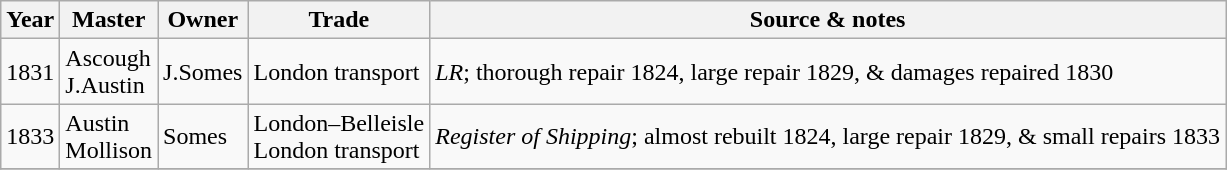<table class=" wikitable">
<tr>
<th>Year</th>
<th>Master</th>
<th>Owner</th>
<th>Trade</th>
<th>Source & notes</th>
</tr>
<tr>
<td>1831</td>
<td>Ascough<br>J.Austin</td>
<td>J.Somes</td>
<td>London transport</td>
<td><em>LR</em>; thorough repair 1824, large repair 1829, & damages repaired 1830</td>
</tr>
<tr>
<td>1833</td>
<td>Austin<br>Mollison</td>
<td>Somes</td>
<td>London–Belleisle<br>London transport</td>
<td><em>Register of Shipping</em>; almost rebuilt 1824, large repair 1829, & small repairs 1833</td>
</tr>
<tr>
</tr>
</table>
